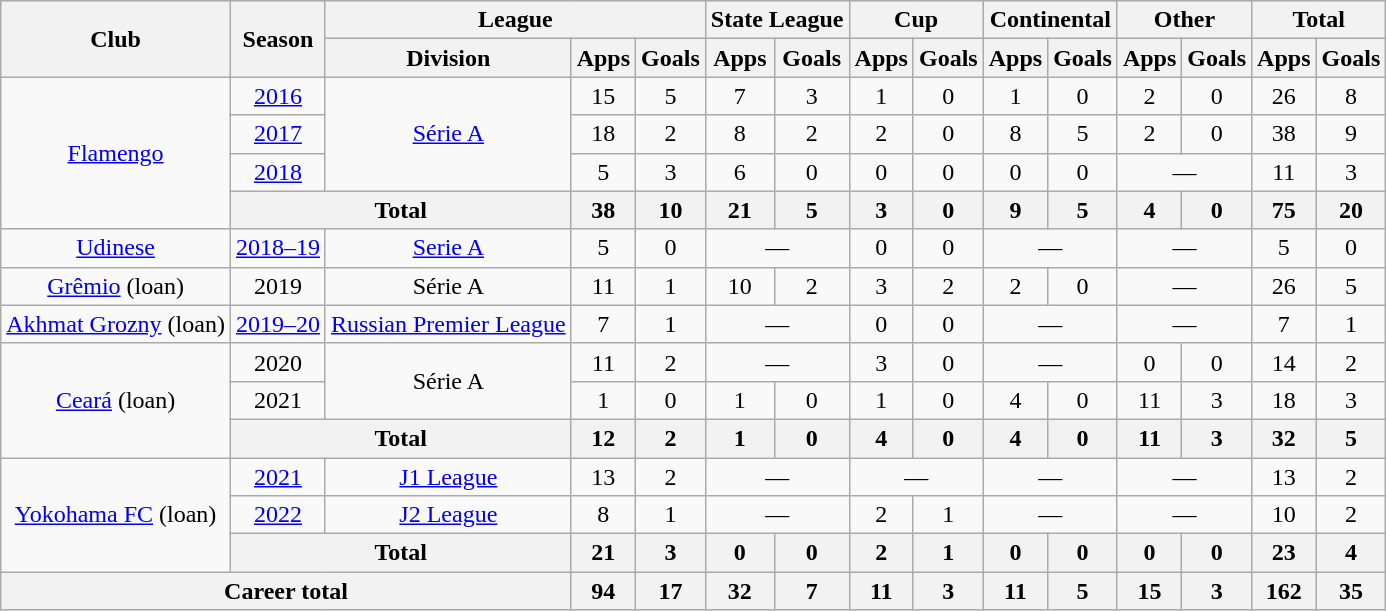<table class="wikitable" style="text-align:center">
<tr>
<th rowspan="2">Club</th>
<th rowspan="2">Season</th>
<th colspan="3">League</th>
<th colspan="2">State League</th>
<th colspan="2">Cup</th>
<th colspan="2">Continental</th>
<th colspan="2">Other</th>
<th colspan="2">Total</th>
</tr>
<tr>
<th>Division</th>
<th>Apps</th>
<th>Goals</th>
<th>Apps</th>
<th>Goals</th>
<th>Apps</th>
<th>Goals</th>
<th>Apps</th>
<th>Goals</th>
<th>Apps</th>
<th>Goals</th>
<th>Apps</th>
<th>Goals</th>
</tr>
<tr>
<td rowspan="4"><a href='#'>Flamengo</a></td>
<td><a href='#'>2016</a></td>
<td rowspan="3"><a href='#'>Série A</a></td>
<td>15</td>
<td>5</td>
<td>7</td>
<td>3</td>
<td>1</td>
<td>0</td>
<td>1</td>
<td>0</td>
<td>2</td>
<td>0</td>
<td>26</td>
<td>8</td>
</tr>
<tr>
<td><a href='#'>2017</a></td>
<td>18</td>
<td>2</td>
<td>8</td>
<td>2</td>
<td>2</td>
<td>0</td>
<td>8</td>
<td>5</td>
<td>2</td>
<td>0</td>
<td>38</td>
<td>9</td>
</tr>
<tr>
<td><a href='#'>2018</a></td>
<td>5</td>
<td>3</td>
<td>6</td>
<td>0</td>
<td>0</td>
<td>0</td>
<td>0</td>
<td>0</td>
<td colspan="2">—</td>
<td>11</td>
<td>3</td>
</tr>
<tr>
<th colspan="2">Total</th>
<th>38</th>
<th>10</th>
<th>21</th>
<th>5</th>
<th>3</th>
<th>0</th>
<th>9</th>
<th>5</th>
<th>4</th>
<th>0</th>
<th>75</th>
<th>20</th>
</tr>
<tr>
<td><a href='#'>Udinese</a></td>
<td><a href='#'>2018–19</a></td>
<td><a href='#'>Serie A</a></td>
<td>5</td>
<td>0</td>
<td colspan="2">—</td>
<td>0</td>
<td>0</td>
<td colspan="2">—</td>
<td colspan="2">—</td>
<td>5</td>
<td>0</td>
</tr>
<tr>
<td><a href='#'>Grêmio</a> (loan)</td>
<td>2019</td>
<td>Série A</td>
<td>11</td>
<td>1</td>
<td>10</td>
<td>2</td>
<td>3</td>
<td>2</td>
<td>2</td>
<td>0</td>
<td colspan="2">—</td>
<td>26</td>
<td>5</td>
</tr>
<tr>
<td><a href='#'>Akhmat Grozny</a> (loan)</td>
<td><a href='#'>2019–20</a></td>
<td><a href='#'>Russian Premier League</a></td>
<td>7</td>
<td>1</td>
<td colspan="2">—</td>
<td>0</td>
<td>0</td>
<td colspan="2">—</td>
<td colspan="2">—</td>
<td>7</td>
<td>1</td>
</tr>
<tr>
<td rowspan="3"><a href='#'>Ceará</a> (loan)</td>
<td>2020</td>
<td rowspan="2">Série A</td>
<td>11</td>
<td>2</td>
<td colspan="2">—</td>
<td>3</td>
<td>0</td>
<td colspan="2">—</td>
<td>0</td>
<td>0</td>
<td>14</td>
<td>2</td>
</tr>
<tr>
<td>2021</td>
<td>1</td>
<td>0</td>
<td>1</td>
<td>0</td>
<td>1</td>
<td>0</td>
<td>4</td>
<td>0</td>
<td>11</td>
<td>3</td>
<td>18</td>
<td>3</td>
</tr>
<tr>
<th colspan="2">Total</th>
<th>12</th>
<th>2</th>
<th>1</th>
<th>0</th>
<th>4</th>
<th>0</th>
<th>4</th>
<th>0</th>
<th>11</th>
<th>3</th>
<th>32</th>
<th>5</th>
</tr>
<tr>
<td rowspan="3"><a href='#'>Yokohama FC</a> (loan)</td>
<td><a href='#'>2021</a></td>
<td><a href='#'>J1 League</a></td>
<td>13</td>
<td>2</td>
<td colspan="2">—</td>
<td colspan="2">—</td>
<td colspan="2">—</td>
<td colspan="2">—</td>
<td>13</td>
<td>2</td>
</tr>
<tr>
<td><a href='#'>2022</a></td>
<td><a href='#'>J2 League</a></td>
<td>8</td>
<td>1</td>
<td colspan="2">—</td>
<td>2</td>
<td>1</td>
<td colspan="2">—</td>
<td colspan="2">—</td>
<td>10</td>
<td>2</td>
</tr>
<tr>
<th colspan="2">Total</th>
<th>21</th>
<th>3</th>
<th>0</th>
<th>0</th>
<th>2</th>
<th>1</th>
<th>0</th>
<th>0</th>
<th>0</th>
<th>0</th>
<th>23</th>
<th>4</th>
</tr>
<tr>
<th colspan="3">Career total</th>
<th>94</th>
<th>17</th>
<th>32</th>
<th>7</th>
<th>11</th>
<th>3</th>
<th>11</th>
<th>5</th>
<th>15</th>
<th>3</th>
<th>162</th>
<th>35</th>
</tr>
</table>
